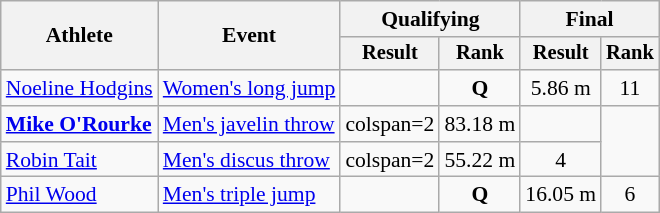<table class=wikitable style=font-size:90%>
<tr>
<th rowspan=2>Athlete</th>
<th rowspan=2>Event</th>
<th colspan=2>Qualifying</th>
<th colspan=2>Final</th>
</tr>
<tr style=font-size:95%>
<th>Result</th>
<th>Rank</th>
<th>Result</th>
<th>Rank</th>
</tr>
<tr align=center>
<td align=left><a href='#'>Noeline Hodgins</a></td>
<td align=left><a href='#'>Women's long jump</a></td>
<td></td>
<td><strong>Q</strong></td>
<td>5.86 m</td>
<td>11</td>
</tr>
<tr align=center>
<td align=left><strong><a href='#'>Mike O'Rourke</a></strong></td>
<td align=left><a href='#'>Men's javelin throw</a></td>
<td>colspan=2 </td>
<td>83.18 m</td>
<td></td>
</tr>
<tr align=center>
<td align=left><a href='#'>Robin Tait</a></td>
<td align=left><a href='#'>Men's discus throw</a></td>
<td>colspan=2 </td>
<td>55.22 m</td>
<td>4</td>
</tr>
<tr align=center>
<td align=left><a href='#'>Phil Wood</a></td>
<td align=left><a href='#'>Men's triple jump</a></td>
<td></td>
<td><strong>Q</strong></td>
<td>16.05 m</td>
<td>6</td>
</tr>
</table>
